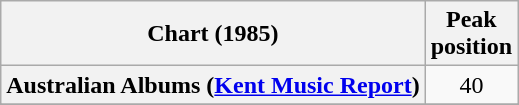<table class="wikitable sortable plainrowheaders" style="text-align:center">
<tr>
<th scope="col">Chart (1985)</th>
<th scope="col">Peak<br>position</th>
</tr>
<tr>
<th scope="row">Australian Albums (<a href='#'>Kent Music Report</a>)</th>
<td>40</td>
</tr>
<tr>
</tr>
<tr>
</tr>
<tr>
</tr>
</table>
